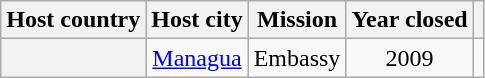<table class="wikitable plainrowheaders" style="text-align:center;">
<tr>
<th scope="col">Host country</th>
<th scope="col">Host city</th>
<th scope="col">Mission</th>
<th scope="col">Year closed</th>
<th scope="col"></th>
</tr>
<tr>
<th scope="row"></th>
<td><a href='#'>Managua</a></td>
<td>Embassy</td>
<td>2009</td>
<td></td>
</tr>
</table>
